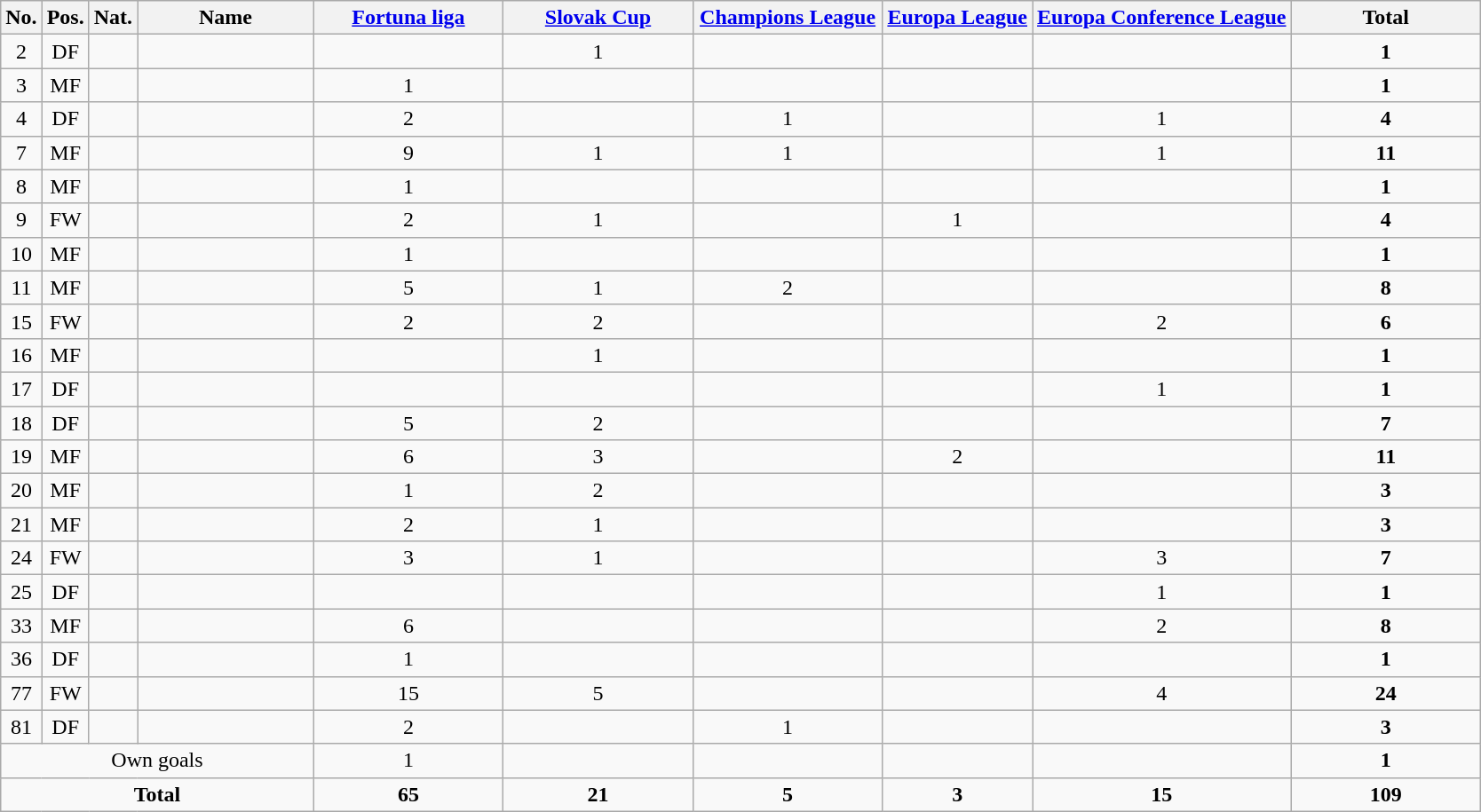<table class="wikitable sortable" style="text-align:center">
<tr>
<th rowspan="1" style="width:20px;">No.</th>
<th rowspan="1" style="width:20px;">Pos.</th>
<th rowspan="1" style="width:20px;">Nat.</th>
<th rowspan="1" style="width:125px;">Name</th>
<th style="width:135px;"><a href='#'>Fortuna liga</a></th>
<th style="width:135px;"><a href='#'>Slovak Cup</a></th>
<th style="width:135px;"><a href='#'>Champions League</a></th>
<th><a href='#'>Europa League</a></th>
<th><a href='#'>Europa Conference League</a></th>
<th style="width:135px;">Total</th>
</tr>
<tr>
<td>2</td>
<td>DF</td>
<td></td>
<td align="left"></td>
<td></td>
<td>1</td>
<td></td>
<td></td>
<td></td>
<td><strong>1</strong></td>
</tr>
<tr>
<td>3</td>
<td>MF</td>
<td></td>
<td align="left"></td>
<td>1</td>
<td></td>
<td></td>
<td></td>
<td></td>
<td><strong>1</strong></td>
</tr>
<tr>
<td>4</td>
<td>DF</td>
<td></td>
<td align="left"></td>
<td>2</td>
<td></td>
<td>1</td>
<td></td>
<td>1</td>
<td><strong>4</strong></td>
</tr>
<tr>
<td>7</td>
<td>MF</td>
<td></td>
<td align="left"></td>
<td>9</td>
<td>1</td>
<td>1</td>
<td></td>
<td>1</td>
<td><strong>11</strong></td>
</tr>
<tr>
<td>8</td>
<td>MF</td>
<td></td>
<td align="left"></td>
<td>1</td>
<td></td>
<td></td>
<td></td>
<td></td>
<td><strong>1</strong></td>
</tr>
<tr>
<td>9</td>
<td>FW</td>
<td></td>
<td align="left"></td>
<td>2</td>
<td>1</td>
<td></td>
<td>1</td>
<td></td>
<td><strong>4</strong></td>
</tr>
<tr>
<td>10</td>
<td>MF</td>
<td></td>
<td align="left"></td>
<td>1</td>
<td></td>
<td></td>
<td></td>
<td></td>
<td><strong>1</strong></td>
</tr>
<tr>
<td>11</td>
<td>MF</td>
<td></td>
<td align="left"></td>
<td>5</td>
<td>1</td>
<td>2</td>
<td></td>
<td></td>
<td><strong>8</strong></td>
</tr>
<tr>
<td>15</td>
<td>FW</td>
<td></td>
<td align="left"></td>
<td>2</td>
<td>2</td>
<td></td>
<td></td>
<td>2</td>
<td><strong>6</strong></td>
</tr>
<tr>
<td>16</td>
<td>MF</td>
<td></td>
<td align="left"></td>
<td></td>
<td>1</td>
<td></td>
<td></td>
<td></td>
<td><strong>1</strong></td>
</tr>
<tr>
<td>17</td>
<td>DF</td>
<td></td>
<td align="left"></td>
<td></td>
<td></td>
<td></td>
<td></td>
<td>1</td>
<td><strong>1</strong></td>
</tr>
<tr>
<td>18</td>
<td>DF</td>
<td></td>
<td align="left"></td>
<td>5</td>
<td>2</td>
<td></td>
<td></td>
<td></td>
<td><strong>7</strong></td>
</tr>
<tr>
<td>19</td>
<td>MF</td>
<td></td>
<td align="left"></td>
<td>6</td>
<td>3</td>
<td></td>
<td>2</td>
<td></td>
<td><strong>11</strong></td>
</tr>
<tr>
<td>20</td>
<td>MF</td>
<td></td>
<td align="left"></td>
<td>1</td>
<td>2</td>
<td></td>
<td></td>
<td></td>
<td><strong>3</strong></td>
</tr>
<tr>
<td>21</td>
<td>MF</td>
<td></td>
<td align="left"></td>
<td>2</td>
<td>1</td>
<td></td>
<td></td>
<td></td>
<td><strong>3</strong></td>
</tr>
<tr>
<td>24</td>
<td>FW</td>
<td></td>
<td align="left"></td>
<td>3</td>
<td>1</td>
<td></td>
<td></td>
<td>3</td>
<td><strong>7</strong></td>
</tr>
<tr>
<td>25</td>
<td>DF</td>
<td></td>
<td align="left"></td>
<td></td>
<td></td>
<td></td>
<td></td>
<td>1</td>
<td><strong>1</strong></td>
</tr>
<tr>
<td>33</td>
<td>MF</td>
<td></td>
<td align="left"></td>
<td>6</td>
<td></td>
<td></td>
<td></td>
<td>2</td>
<td><strong>8</strong></td>
</tr>
<tr>
<td>36</td>
<td>DF</td>
<td></td>
<td align="left"></td>
<td>1</td>
<td></td>
<td></td>
<td></td>
<td></td>
<td><strong>1</strong></td>
</tr>
<tr>
<td>77</td>
<td>FW</td>
<td></td>
<td align="left"></td>
<td>15</td>
<td>5</td>
<td></td>
<td></td>
<td>4</td>
<td><strong>24</strong></td>
</tr>
<tr>
<td>81</td>
<td>DF</td>
<td></td>
<td align="left"></td>
<td>2</td>
<td></td>
<td>1</td>
<td></td>
<td></td>
<td><strong>3</strong></td>
</tr>
<tr>
<td colspan="4">Own goals</td>
<td>1</td>
<td></td>
<td></td>
<td></td>
<td></td>
<td><strong>1</strong></td>
</tr>
<tr>
<td colspan="4"><strong>Total</strong></td>
<td><strong>65</strong></td>
<td><strong>21</strong></td>
<td><strong>5</strong></td>
<td><strong>3</strong></td>
<td><strong>15</strong></td>
<td><strong>109</strong></td>
</tr>
</table>
